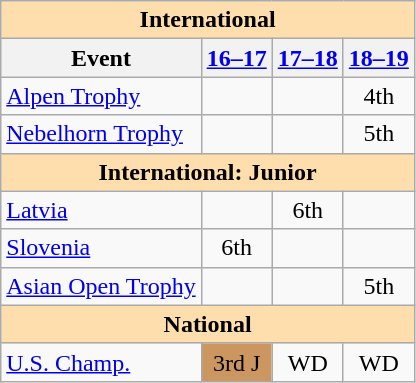<table class="wikitable" style="text-align:center">
<tr>
<th colspan="4" style="background:#ffdead; text-align:center;">International</th>
</tr>
<tr>
<th>Event</th>
<th><a href='#'>16–17</a></th>
<th><a href='#'>17–18</a></th>
<th><a href='#'>18–19</a></th>
</tr>
<tr>
<td align=left> <a href='#'>Alpen Trophy</a></td>
<td></td>
<td></td>
<td>4th</td>
</tr>
<tr>
<td align=left> <a href='#'>Nebelhorn Trophy</a></td>
<td></td>
<td></td>
<td>5th</td>
</tr>
<tr>
<th colspan="4" style="background:#ffdead; text-align:center;">International: Junior</th>
</tr>
<tr>
<td align=left> <a href='#'>Latvia</a></td>
<td></td>
<td>6th</td>
<td></td>
</tr>
<tr>
<td align=left> <a href='#'>Slovenia</a></td>
<td>6th</td>
<td></td>
<td></td>
</tr>
<tr>
<td align=left><a href='#'>Asian Open Trophy</a></td>
<td></td>
<td></td>
<td>5th</td>
</tr>
<tr>
<th colspan="4" style="background:#ffdead; text-align:center;">National</th>
</tr>
<tr>
<td align=left><a href='#'>U.S. Champ.</a></td>
<td bgcolor="cc966">3rd J</td>
<td>WD</td>
<td>WD</td>
</tr>
</table>
